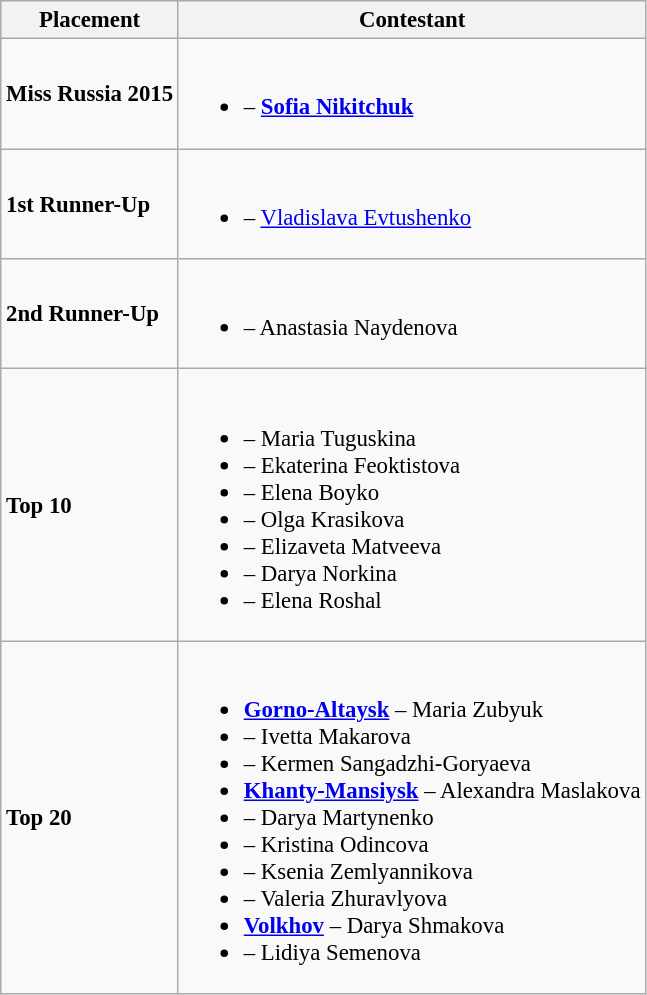<table class="wikitable sortable" style="font-size: 95%;">
<tr>
<th>Placement</th>
<th>Contestant</th>
</tr>
<tr>
<td><strong> Miss Russia 2015</strong></td>
<td><br><ul><li><strong></strong> – <strong><a href='#'>Sofia Nikitchuk</a></strong></li></ul></td>
</tr>
<tr>
<td><strong>1st Runner-Up</strong></td>
<td><br><ul><li><strong></strong> – <a href='#'>Vladislava Evtushenko</a></li></ul></td>
</tr>
<tr>
<td><strong>2nd Runner-Up</strong></td>
<td><br><ul><li><strong></strong> – Anastasia Naydenova</li></ul></td>
</tr>
<tr>
<td><strong>Top 10</strong></td>
<td><br><ul><li><strong></strong> – Maria Tuguskina</li><li><strong></strong> – Ekaterina Feoktistova</li><li><strong></strong> – Elena Boyko</li><li><strong></strong> – Olga Krasikova</li><li><strong></strong> – Elizaveta Matveeva</li><li><strong></strong> – Darya Norkina</li><li><strong></strong> – Elena Roshal</li></ul></td>
</tr>
<tr>
<td><strong>Top 20</strong></td>
<td><br><ul><li><strong> <a href='#'>Gorno-Altaysk</a></strong> – Maria Zubyuk</li><li><strong></strong> – Ivetta Makarova</li><li><strong></strong> – Kermen Sangadzhi-Goryaeva</li><li><strong> <a href='#'>Khanty-Mansiysk</a></strong> – Alexandra Maslakova</li><li><strong></strong> – Darya Martynenko</li><li><strong></strong> – Kristina Odincova</li><li><strong></strong> – Ksenia Zemlyannikova</li><li><strong></strong> – Valeria Zhuravlyova</li><li><strong> <a href='#'>Volkhov</a></strong> – Darya Shmakova</li><li><strong></strong> – Lidiya Semenova</li></ul></td>
</tr>
</table>
